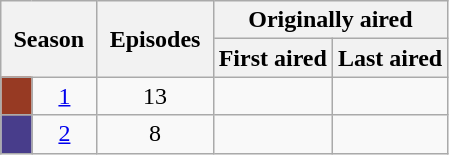<table class="wikitable plainrowheaders" style="text-align: center;">
<tr>
<th scope="col" style="padding: 0 8px;" colspan="2" rowspan="2">Season</th>
<th scope="col" style="padding: 0 8px;" rowspan="2">Episodes</th>
<th scope="col" colspan="2">Originally aired</th>
</tr>
<tr>
<th scope="col">First aired</th>
<th scope="col">Last aired</th>
</tr>
<tr>
<td scope="row" style="background: #973A23;"></td>
<td><a href='#'>1</a></td>
<td style="padding: 0 8px;">13</td>
<td style="padding: 0 8px;"></td>
<td style="padding: 0 8px;"></td>
</tr>
<tr>
<td scope="row" style="background: #483D8B;"></td>
<td><a href='#'>2</a></td>
<td style="padding: 0 8px;">8</td>
<td style="padding: 0 8px;"></td>
<td style="padding: 0 8px;"></td>
</tr>
</table>
